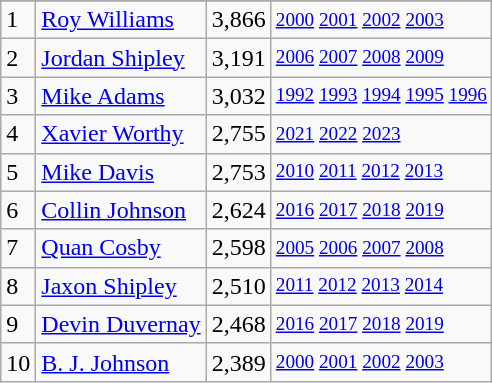<table class="wikitable">
<tr>
</tr>
<tr>
<td>1</td>
<td><a href='#'>Roy Williams</a></td>
<td>3,866</td>
<td style="font-size:80%;"><a href='#'>2000</a> <a href='#'>2001</a> <a href='#'>2002</a> <a href='#'>2003</a></td>
</tr>
<tr>
<td>2</td>
<td><a href='#'>Jordan Shipley</a></td>
<td>3,191</td>
<td style="font-size:80%;"><a href='#'>2006</a> <a href='#'>2007</a> <a href='#'>2008</a> <a href='#'>2009</a></td>
</tr>
<tr>
<td>3</td>
<td><a href='#'>Mike Adams</a></td>
<td>3,032</td>
<td style="font-size:80%;"><a href='#'>1992</a> <a href='#'>1993</a> <a href='#'>1994</a> <a href='#'>1995</a> <a href='#'>1996</a></td>
</tr>
<tr>
<td>4</td>
<td><a href='#'>Xavier Worthy</a></td>
<td>2,755</td>
<td style="font-size:80%;"><a href='#'>2021</a> <a href='#'>2022</a> <a href='#'>2023</a></td>
</tr>
<tr>
<td>5</td>
<td><a href='#'>Mike Davis</a></td>
<td>2,753</td>
<td style="font-size:80%;"><a href='#'>2010</a> <a href='#'>2011</a> <a href='#'>2012</a> <a href='#'>2013</a></td>
</tr>
<tr>
<td>6</td>
<td><a href='#'>Collin Johnson</a></td>
<td>2,624</td>
<td style="font-size:80%;"><a href='#'>2016</a> <a href='#'>2017</a> <a href='#'>2018</a> <a href='#'>2019</a></td>
</tr>
<tr>
<td>7</td>
<td><a href='#'>Quan Cosby</a></td>
<td>2,598</td>
<td style="font-size:80%;"><a href='#'>2005</a> <a href='#'>2006</a> <a href='#'>2007</a> <a href='#'>2008</a></td>
</tr>
<tr>
<td>8</td>
<td><a href='#'>Jaxon Shipley</a></td>
<td>2,510</td>
<td style="font-size:80%;"><a href='#'>2011</a> <a href='#'>2012</a> <a href='#'>2013</a> <a href='#'>2014</a></td>
</tr>
<tr>
<td>9</td>
<td><a href='#'>Devin Duvernay</a></td>
<td>2,468</td>
<td style="font-size:80%;"><a href='#'>2016</a> <a href='#'>2017</a> <a href='#'>2018</a> <a href='#'>2019</a></td>
</tr>
<tr>
<td>10</td>
<td><a href='#'>B. J. Johnson</a></td>
<td>2,389</td>
<td style="font-size:80%;"><a href='#'>2000</a> <a href='#'>2001</a> <a href='#'>2002</a> <a href='#'>2003</a></td>
</tr>
</table>
